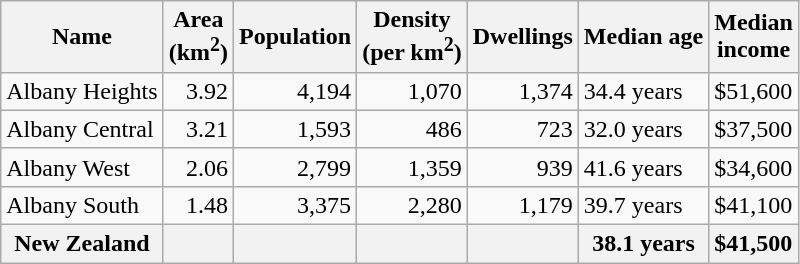<table class="wikitable">
<tr>
<th>Name</th>
<th>Area<br>(km<sup>2</sup>)</th>
<th>Population</th>
<th>Density<br>(per km<sup>2</sup>)</th>
<th>Dwellings</th>
<th>Median age</th>
<th>Median<br>income</th>
</tr>
<tr>
<td>Albany Heights</td>
<td style="text-align:right;">3.92</td>
<td style="text-align:right;">4,194</td>
<td style="text-align:right;">1,070</td>
<td style="text-align:right;">1,374</td>
<td>34.4 years</td>
<td>$51,600</td>
</tr>
<tr>
<td>Albany Central</td>
<td style="text-align:right;">3.21</td>
<td style="text-align:right;">1,593</td>
<td style="text-align:right;">486</td>
<td style="text-align:right;">723</td>
<td>32.0 years</td>
<td>$37,500</td>
</tr>
<tr>
<td>Albany West</td>
<td style="text-align:right;">2.06</td>
<td style="text-align:right;">2,799</td>
<td style="text-align:right;">1,359</td>
<td style="text-align:right;">939</td>
<td>41.6 years</td>
<td>$34,600</td>
</tr>
<tr>
<td>Albany South</td>
<td style="text-align:right;">1.48</td>
<td style="text-align:right;">3,375</td>
<td style="text-align:right;">2,280</td>
<td style="text-align:right;">1,179</td>
<td>39.7 years</td>
<td>$41,100</td>
</tr>
<tr>
<th>New Zealand</th>
<th></th>
<th></th>
<th></th>
<th></th>
<th>38.1 years</th>
<th style="text-align:left;">$41,500</th>
</tr>
</table>
